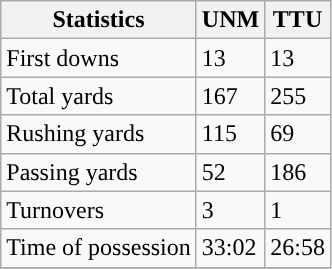<table class="wikitable">
<tr>
<th>Statistics</th>
<th>UNM</th>
<th>TTU</th>
</tr>
<tr>
<td>First downs</td>
<td>13</td>
<td>13</td>
</tr>
<tr>
<td>Total yards</td>
<td>167</td>
<td>255</td>
</tr>
<tr>
<td>Rushing yards</td>
<td>115</td>
<td>69</td>
</tr>
<tr>
<td>Passing yards</td>
<td>52</td>
<td>186</td>
</tr>
<tr>
<td>Turnovers</td>
<td>3</td>
<td>1</td>
</tr>
<tr>
<td>Time of possession</td>
<td>33:02</td>
<td>26:58</td>
</tr>
<tr>
</tr>
</table>
